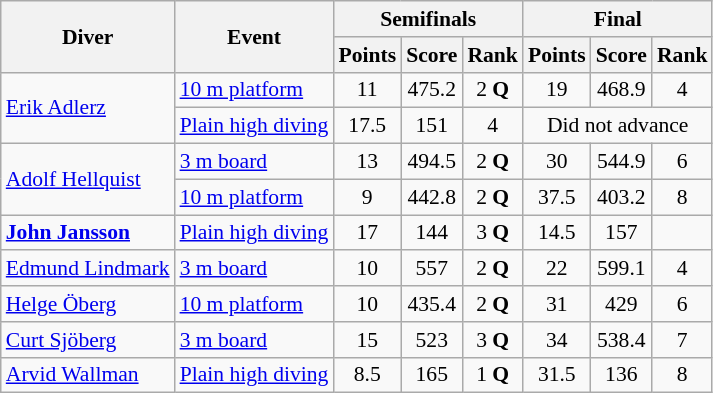<table class=wikitable style="font-size:90%">
<tr>
<th rowspan=2>Diver</th>
<th rowspan=2>Event</th>
<th colspan=3>Semifinals</th>
<th colspan=3>Final</th>
</tr>
<tr>
<th>Points</th>
<th>Score</th>
<th>Rank</th>
<th>Points</th>
<th>Score</th>
<th>Rank</th>
</tr>
<tr>
<td rowspan=2><a href='#'>Erik Adlerz</a></td>
<td><a href='#'>10 m platform</a></td>
<td align=center>11</td>
<td align=center>475.2</td>
<td align=center>2 <strong>Q</strong></td>
<td align=center>19</td>
<td align=center>468.9</td>
<td align=center>4</td>
</tr>
<tr>
<td><a href='#'>Plain high diving</a></td>
<td align=center>17.5</td>
<td align=center>151</td>
<td align=center>4</td>
<td align=center colspan=3>Did not advance</td>
</tr>
<tr>
<td rowspan=2><a href='#'>Adolf Hellquist</a></td>
<td><a href='#'>3 m board</a></td>
<td align=center>13</td>
<td align=center>494.5</td>
<td align=center>2 <strong>Q</strong></td>
<td align=center>30</td>
<td align=center>544.9</td>
<td align=center>6</td>
</tr>
<tr>
<td><a href='#'>10 m platform</a></td>
<td align=center>9</td>
<td align=center>442.8</td>
<td align=center>2 <strong>Q</strong></td>
<td align=center>37.5</td>
<td align=center>403.2</td>
<td align=center>8</td>
</tr>
<tr>
<td><strong><a href='#'>John Jansson</a></strong></td>
<td><a href='#'>Plain high diving</a></td>
<td align=center>17</td>
<td align=center>144</td>
<td align=center>3 <strong>Q</strong></td>
<td align=center>14.5</td>
<td align=center>157</td>
<td align=center></td>
</tr>
<tr>
<td><a href='#'>Edmund Lindmark</a></td>
<td><a href='#'>3 m board</a></td>
<td align=center>10</td>
<td align=center>557</td>
<td align=center>2 <strong>Q</strong></td>
<td align=center>22</td>
<td align=center>599.1</td>
<td align=center>4</td>
</tr>
<tr>
<td><a href='#'>Helge Öberg</a></td>
<td><a href='#'>10 m platform</a></td>
<td align=center>10</td>
<td align=center>435.4</td>
<td align=center>2 <strong>Q</strong></td>
<td align=center>31</td>
<td align=center>429</td>
<td align=center>6</td>
</tr>
<tr>
<td><a href='#'>Curt Sjöberg</a></td>
<td><a href='#'>3 m board</a></td>
<td align=center>15</td>
<td align=center>523</td>
<td align=center>3 <strong>Q</strong></td>
<td align=center>34</td>
<td align=center>538.4</td>
<td align=center>7</td>
</tr>
<tr>
<td><a href='#'>Arvid Wallman</a></td>
<td><a href='#'>Plain high diving</a></td>
<td align=center>8.5</td>
<td align=center>165</td>
<td align=center>1 <strong>Q</strong></td>
<td align=center>31.5</td>
<td align=center>136</td>
<td align=center>8</td>
</tr>
</table>
